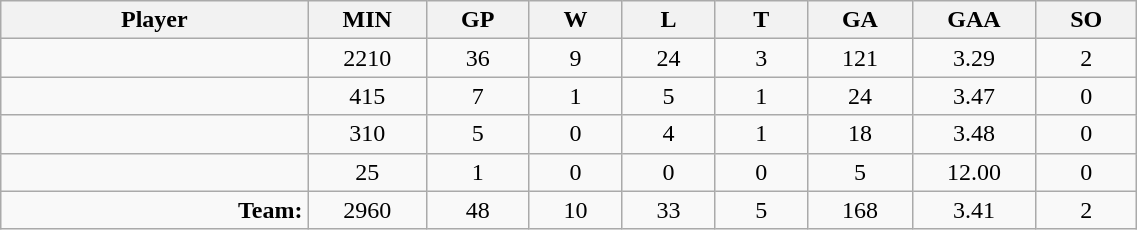<table class="wikitable sortable" width="60%">
<tr>
<th bgcolor="#DDDDFF" width="10%">Player</th>
<th width="3%" bgcolor="#DDDDFF" title="Minutes played">MIN</th>
<th width="3%" bgcolor="#DDDDFF" title="Games played in">GP</th>
<th width="3%" bgcolor="#DDDDFF" title="Games played in">W</th>
<th width="3%" bgcolor="#DDDDFF"title="Games played in">L</th>
<th width="3%" bgcolor="#DDDDFF" title="Ties">T</th>
<th width="3%" bgcolor="#DDDDFF" title="Goals against">GA</th>
<th width="3%" bgcolor="#DDDDFF" title="Goals against average">GAA</th>
<th width="3%" bgcolor="#DDDDFF"title="Shut-outs">SO</th>
</tr>
<tr align="center">
<td align="right"></td>
<td>2210</td>
<td>36</td>
<td>9</td>
<td>24</td>
<td>3</td>
<td>121</td>
<td>3.29</td>
<td>2</td>
</tr>
<tr align="center">
<td align="right"></td>
<td>415</td>
<td>7</td>
<td>1</td>
<td>5</td>
<td>1</td>
<td>24</td>
<td>3.47</td>
<td>0</td>
</tr>
<tr align="center">
<td align="right"></td>
<td>310</td>
<td>5</td>
<td>0</td>
<td>4</td>
<td>1</td>
<td>18</td>
<td>3.48</td>
<td>0</td>
</tr>
<tr align="center">
<td align="right"></td>
<td>25</td>
<td>1</td>
<td>0</td>
<td>0</td>
<td>0</td>
<td>5</td>
<td>12.00</td>
<td>0</td>
</tr>
<tr align="center">
<td align="right"><strong>Team:</strong></td>
<td>2960</td>
<td>48</td>
<td>10</td>
<td>33</td>
<td>5</td>
<td>168</td>
<td>3.41</td>
<td>2</td>
</tr>
</table>
